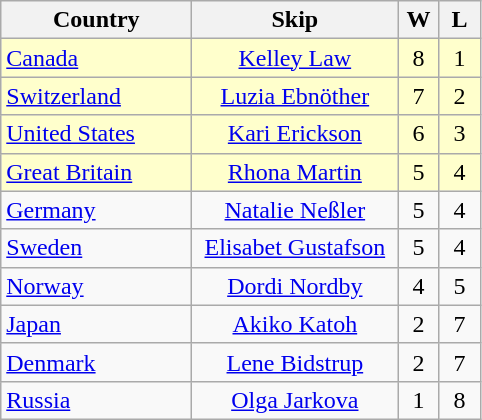<table class=wikitable>
<tr>
<th bgcolor="#efefef" width="120">Country</th>
<th bgcolor="#efefef" width="130">Skip</th>
<th bgcolor="#efefef" width="20">W</th>
<th bgcolor="#efefef" width="20">L</th>
</tr>
<tr align=center bgcolor="#ffffcc">
<td align=left> <a href='#'>Canada</a></td>
<td><a href='#'>Kelley Law</a></td>
<td>8</td>
<td>1</td>
</tr>
<tr align=center bgcolor="#ffffcc">
<td align=left> <a href='#'>Switzerland</a></td>
<td><a href='#'>Luzia Ebnöther</a></td>
<td>7</td>
<td>2</td>
</tr>
<tr align=center bgcolor="#ffffcc">
<td align=left> <a href='#'>United States</a></td>
<td><a href='#'>Kari Erickson</a></td>
<td>6</td>
<td>3</td>
</tr>
<tr align=center bgcolor="#ffffcc">
<td align=left> <a href='#'>Great Britain</a></td>
<td><a href='#'>Rhona Martin</a></td>
<td>5</td>
<td>4</td>
</tr>
<tr align=center>
<td align=left> <a href='#'>Germany</a></td>
<td><a href='#'>Natalie Neßler</a></td>
<td>5</td>
<td>4</td>
</tr>
<tr align=center>
<td align=left> <a href='#'>Sweden</a></td>
<td><a href='#'>Elisabet Gustafson</a></td>
<td>5</td>
<td>4</td>
</tr>
<tr align=center>
<td align=left> <a href='#'>Norway</a></td>
<td><a href='#'>Dordi Nordby</a></td>
<td>4</td>
<td>5</td>
</tr>
<tr align=center>
<td align=left> <a href='#'>Japan</a></td>
<td><a href='#'>Akiko Katoh</a></td>
<td>2</td>
<td>7</td>
</tr>
<tr align=center>
<td align=left> <a href='#'>Denmark</a></td>
<td><a href='#'>Lene Bidstrup</a></td>
<td>2</td>
<td>7</td>
</tr>
<tr align=center>
<td align=left> <a href='#'>Russia</a></td>
<td><a href='#'>Olga Jarkova</a></td>
<td>1</td>
<td>8</td>
</tr>
</table>
